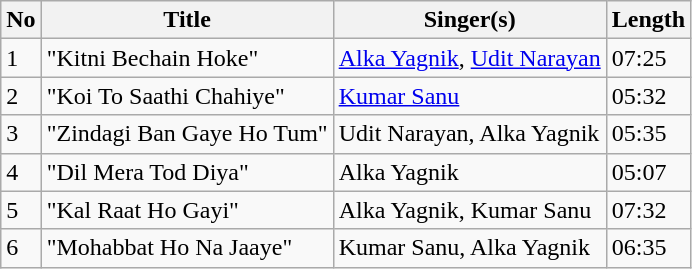<table class="wikitable ">
<tr>
<th><strong>No</strong></th>
<th><strong>Title</strong></th>
<th><strong>Singer(s)</strong></th>
<th><strong>Length</strong></th>
</tr>
<tr>
<td>1</td>
<td>"Kitni Bechain Hoke"</td>
<td><a href='#'>Alka Yagnik</a>, <a href='#'>Udit Narayan</a></td>
<td>07:25</td>
</tr>
<tr>
<td>2</td>
<td>"Koi To Saathi Chahiye"</td>
<td><a href='#'>Kumar Sanu</a></td>
<td>05:32</td>
</tr>
<tr>
<td>3</td>
<td>"Zindagi Ban Gaye Ho Tum"</td>
<td>Udit Narayan, Alka Yagnik</td>
<td>05:35</td>
</tr>
<tr>
<td>4</td>
<td>"Dil Mera Tod Diya"</td>
<td>Alka Yagnik</td>
<td>05:07</td>
</tr>
<tr>
<td>5</td>
<td>"Kal Raat Ho Gayi"</td>
<td>Alka Yagnik, Kumar Sanu</td>
<td>07:32</td>
</tr>
<tr>
<td>6</td>
<td>"Mohabbat Ho Na Jaaye"</td>
<td>Kumar Sanu, Alka Yagnik</td>
<td>06:35</td>
</tr>
</table>
